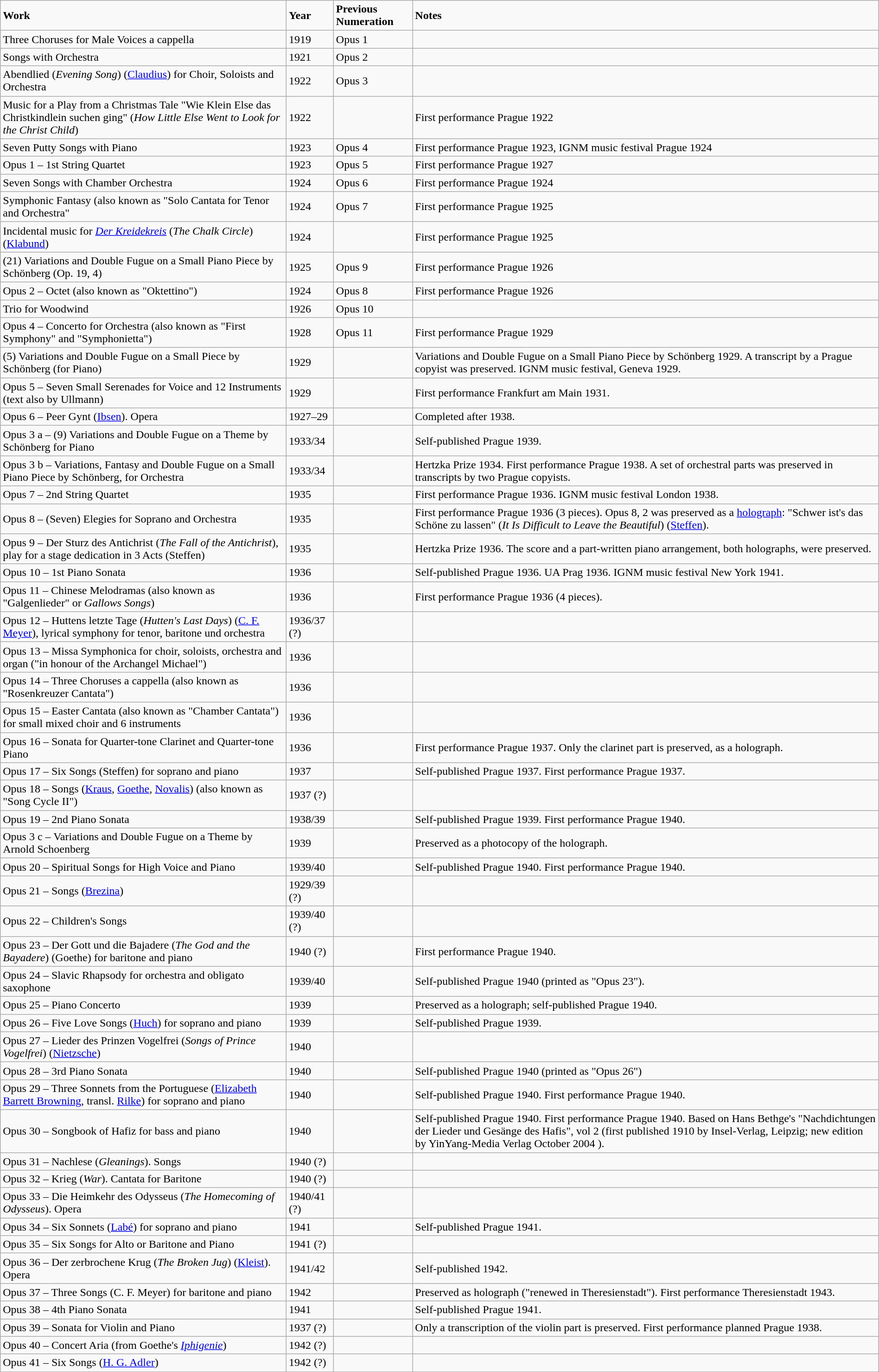<table class = "wikitable" width="100%" border="1">
<tr>
<td><strong>Work</strong></td>
<td><strong>Year</strong></td>
<td><strong>Previous Numeration</strong></td>
<td><strong>Notes</strong></td>
</tr>
<tr>
<td>Three Choruses for Male Voices a cappella</td>
<td>1919</td>
<td>Opus 1</td>
<td></td>
</tr>
<tr>
<td>Songs with Orchestra</td>
<td>1921</td>
<td>Opus 2</td>
<td></td>
</tr>
<tr>
<td>Abendlied (<em>Evening Song</em>) (<a href='#'>Claudius</a>) for Choir, Soloists and Orchestra</td>
<td>1922</td>
<td>Opus 3</td>
<td></td>
</tr>
<tr>
<td>Music for a Play from a Christmas Tale "Wie Klein Else das Christkindlein suchen ging" (<em>How Little Else Went to Look for the Christ Child</em>)</td>
<td>1922</td>
<td></td>
<td>First performance Prague 1922</td>
</tr>
<tr>
<td>Seven Putty Songs with Piano</td>
<td>1923</td>
<td>Opus 4</td>
<td>First performance Prague 1923, IGNM music festival Prague 1924</td>
</tr>
<tr>
<td>Opus 1 – 1st String Quartet</td>
<td>1923</td>
<td>Opus 5</td>
<td>First performance Prague 1927</td>
</tr>
<tr>
<td>Seven Songs with Chamber Orchestra</td>
<td>1924</td>
<td>Opus 6</td>
<td>First performance Prague 1924</td>
</tr>
<tr>
<td>Symphonic Fantasy (also known as "Solo Cantata for Tenor and Orchestra"</td>
<td>1924</td>
<td>Opus 7</td>
<td>First performance Prague 1925</td>
</tr>
<tr>
<td>Incidental music for <em><a href='#'>Der Kreidekreis</a></em> (<em>The Chalk Circle</em>) (<a href='#'>Klabund</a>)</td>
<td>1924</td>
<td></td>
<td>First performance Prague 1925</td>
</tr>
<tr>
<td>(21) Variations and Double Fugue on a Small Piano Piece by Schönberg (Op. 19, 4)</td>
<td>1925</td>
<td>Opus 9</td>
<td>First performance Prague 1926</td>
</tr>
<tr>
<td>Opus 2 – Octet (also known as "Oktettino")</td>
<td>1924</td>
<td>Opus 8</td>
<td>First performance Prague 1926</td>
</tr>
<tr>
<td>Trio for Woodwind</td>
<td>1926</td>
<td>Opus 10</td>
<td></td>
</tr>
<tr>
<td>Opus 4 – Concerto for Orchestra (also known as "First Symphony" and "Symphonietta")</td>
<td>1928</td>
<td>Opus 11</td>
<td>First performance Prague 1929</td>
</tr>
<tr>
<td>(5) Variations and Double Fugue on a Small Piece by Schönberg (for Piano)</td>
<td>1929</td>
<td></td>
<td>Variations and Double Fugue on a Small Piano Piece by Schönberg 1929. A transcript by a Prague copyist was preserved. IGNM music festival, Geneva 1929.</td>
</tr>
<tr>
<td>Opus 5 – Seven Small Serenades for Voice and 12 Instruments (text also by Ullmann)</td>
<td>1929</td>
<td></td>
<td>First performance Frankfurt am Main 1931.</td>
</tr>
<tr>
<td>Opus 6 – Peer Gynt (<a href='#'>Ibsen</a>). Opera</td>
<td>1927–29</td>
<td></td>
<td>Completed after 1938.</td>
</tr>
<tr>
<td>Opus 3 a – (9) Variations and Double Fugue on a Theme by Schönberg for Piano</td>
<td>1933/34</td>
<td></td>
<td>Self-published Prague 1939.</td>
</tr>
<tr>
<td>Opus 3 b – Variations, Fantasy and Double Fugue on a Small Piano Piece by Schönberg, for Orchestra</td>
<td>1933/34</td>
<td></td>
<td>Hertzka Prize 1934. First performance Prague 1938. A set of orchestral parts was preserved in transcripts by two Prague copyists.</td>
</tr>
<tr>
<td>Opus 7 – 2nd String Quartet</td>
<td>1935</td>
<td></td>
<td>First performance Prague 1936. IGNM music festival London 1938.</td>
</tr>
<tr>
<td>Opus 8 – (Seven) Elegies for Soprano and Orchestra</td>
<td>1935</td>
<td></td>
<td>First performance Prague 1936 (3 pieces). Opus 8, 2 was preserved as a <a href='#'>holograph</a>: "Schwer ist's das Schöne zu lassen" (<em>It Is Difficult to Leave the Beautiful</em>) (<a href='#'>Steffen</a>).</td>
</tr>
<tr>
<td>Opus 9 – Der Sturz des Antichrist (<em>The Fall of the Antichrist</em>), play for a stage dedication in 3 Acts (Steffen)</td>
<td>1935</td>
<td></td>
<td>Hertzka Prize 1936. The score and a part-written piano arrangement, both holographs, were preserved.</td>
</tr>
<tr>
<td>Opus 10 – 1st Piano Sonata</td>
<td>1936</td>
<td></td>
<td>Self-published Prague 1936. UA Prag 1936. IGNM music festival New York 1941.</td>
</tr>
<tr>
<td>Opus 11 – Chinese Melodramas (also known as "Galgenlieder" or <em>Gallows Songs</em>)</td>
<td>1936</td>
<td></td>
<td>First performance Prague 1936 (4 pieces).</td>
</tr>
<tr>
<td>Opus 12 – Huttens letzte Tage (<em>Hutten's Last Days</em>) (<a href='#'>C. F. Meyer</a>), lyrical symphony for tenor, baritone und orchestra</td>
<td>1936/37 (?)</td>
<td></td>
<td></td>
</tr>
<tr>
<td>Opus 13 – Missa Symphonica for choir, soloists, orchestra and organ ("in honour of the Archangel Michael")</td>
<td>1936</td>
<td></td>
<td></td>
</tr>
<tr>
<td>Opus 14 – Three Choruses a cappella (also known as "Rosenkreuzer Cantata")</td>
<td>1936</td>
<td></td>
<td></td>
</tr>
<tr>
<td>Opus 15 – Easter Cantata (also known as "Chamber Cantata") for small mixed choir and 6 instruments</td>
<td>1936</td>
<td></td>
<td></td>
</tr>
<tr>
<td>Opus 16 – Sonata for Quarter-tone Clarinet and Quarter-tone Piano</td>
<td>1936</td>
<td></td>
<td>First performance Prague 1937. Only the clarinet part is preserved, as a holograph.</td>
</tr>
<tr>
<td>Opus 17 – Six Songs (Steffen) for soprano and piano</td>
<td>1937</td>
<td></td>
<td>Self-published Prague 1937. First performance Prague 1937.</td>
</tr>
<tr>
<td>Opus 18 – Songs (<a href='#'>Kraus</a>, <a href='#'>Goethe</a>, <a href='#'>Novalis</a>) (also known as "Song Cycle II")</td>
<td>1937 (?)</td>
<td></td>
<td></td>
</tr>
<tr>
<td>Opus 19 – 2nd Piano Sonata</td>
<td>1938/39</td>
<td></td>
<td>Self-published Prague 1939. First performance Prague 1940.</td>
</tr>
<tr>
<td>Opus 3 c – Variations and Double Fugue on a Theme by Arnold Schoenberg</td>
<td>1939</td>
<td></td>
<td>Preserved as a photocopy of the holograph.</td>
</tr>
<tr>
<td>Opus 20 – Spiritual Songs for High Voice and Piano</td>
<td>1939/40</td>
<td></td>
<td>Self-published Prague 1940. First performance Prague 1940.</td>
</tr>
<tr>
<td>Opus 21 – Songs (<a href='#'>Brezina</a>)</td>
<td>1929/39 (?)</td>
<td></td>
<td></td>
</tr>
<tr>
<td>Opus 22 – Children's Songs</td>
<td>1939/40 (?)</td>
<td></td>
<td></td>
</tr>
<tr>
<td>Opus 23 – Der Gott und die Bajadere (<em>The God and the Bayadere</em>) (Goethe) for baritone and piano</td>
<td>1940 (?)</td>
<td></td>
<td>First performance Prague 1940.</td>
</tr>
<tr>
<td>Opus 24 – Slavic Rhapsody for orchestra and obligato saxophone</td>
<td>1939/40</td>
<td></td>
<td>Self-published Prague 1940 (printed as "Opus 23").</td>
</tr>
<tr>
<td>Opus 25 – Piano Concerto</td>
<td>1939</td>
<td></td>
<td>Preserved as a holograph; self-published Prague 1940.</td>
</tr>
<tr>
<td>Opus 26 – Five Love Songs (<a href='#'>Huch</a>) for soprano and piano</td>
<td>1939</td>
<td></td>
<td>Self-published Prague 1939.</td>
</tr>
<tr>
<td>Opus 27 – Lieder des Prinzen Vogelfrei (<em>Songs of Prince Vogelfrei</em>) (<a href='#'>Nietzsche</a>)</td>
<td>1940</td>
<td></td>
<td></td>
</tr>
<tr>
<td>Opus 28 – 3rd Piano Sonata</td>
<td>1940</td>
<td></td>
<td>Self-published Prague 1940 (printed as "Opus 26")</td>
</tr>
<tr>
<td>Opus 29 – Three Sonnets from the Portuguese (<a href='#'>Elizabeth Barrett Browning</a>, transl. <a href='#'>Rilke</a>) for soprano and piano</td>
<td>1940</td>
<td></td>
<td>Self-published Prague 1940. First performance Prague 1940.</td>
</tr>
<tr>
<td>Opus 30 – Songbook of Hafiz for bass and piano</td>
<td>1940</td>
<td></td>
<td>Self-published Prague 1940. First performance Prague 1940. Based on Hans Bethge's "Nachdichtungen der Lieder und Gesänge des Hafis", vol 2 (first published 1910 by Insel-Verlag, Leipzig; new edition by YinYang-Media Verlag October 2004 ).</td>
</tr>
<tr>
<td>Opus 31 – Nachlese (<em>Gleanings</em>). Songs</td>
<td>1940 (?)</td>
<td></td>
<td></td>
</tr>
<tr>
<td>Opus 32 – Krieg (<em>War</em>). Cantata for Baritone</td>
<td>1940 (?)</td>
<td></td>
<td></td>
</tr>
<tr>
<td>Opus 33 – Die Heimkehr des Odysseus (<em>The Homecoming of Odysseus</em>). Opera</td>
<td>1940/41 (?)</td>
<td></td>
<td></td>
</tr>
<tr>
<td>Opus 34 – Six Sonnets (<a href='#'>Labé</a>) for soprano and piano</td>
<td>1941</td>
<td></td>
<td>Self-published Prague 1941.</td>
</tr>
<tr>
<td>Opus 35 – Six Songs for Alto or Baritone and Piano</td>
<td>1941 (?)</td>
<td></td>
<td></td>
</tr>
<tr>
<td>Opus 36 – Der zerbrochene Krug (<em>The Broken Jug</em>) (<a href='#'>Kleist</a>). Opera</td>
<td>1941/42</td>
<td></td>
<td>Self-published 1942.</td>
</tr>
<tr>
<td>Opus 37 – Three Songs (C. F. Meyer) for baritone and piano</td>
<td>1942</td>
<td></td>
<td>Preserved as holograph ("renewed in Theresienstadt"). First performance Theresienstadt 1943.</td>
</tr>
<tr>
<td>Opus 38 – 4th Piano Sonata</td>
<td>1941</td>
<td></td>
<td>Self-published Prague 1941.</td>
</tr>
<tr>
<td>Opus 39 – Sonata for Violin and Piano</td>
<td>1937 (?)</td>
<td></td>
<td>Only a transcription of the violin part is preserved. First performance planned Prague 1938.</td>
</tr>
<tr>
<td>Opus 40 – Concert Aria (from Goethe's <em><a href='#'>Iphigenie</a></em>)</td>
<td>1942 (?)</td>
<td></td>
<td></td>
</tr>
<tr>
<td>Opus 41 – Six Songs (<a href='#'>H. G. Adler</a>)</td>
<td>1942 (?)</td>
<td></td>
<td></td>
</tr>
<tr>
</tr>
</table>
